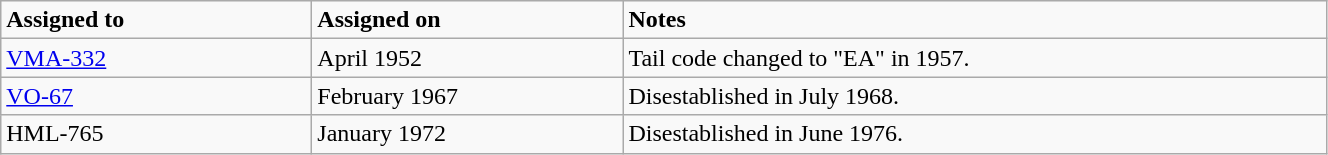<table class="wikitable" style="width: 70%;">
<tr>
<td style="width: 200px;"><strong>Assigned to</strong></td>
<td style="width: 200px;"><strong>Assigned on</strong></td>
<td><strong>Notes</strong></td>
</tr>
<tr>
<td><a href='#'>VMA-332</a></td>
<td>April 1952</td>
<td>Tail code changed to "EA" in 1957.</td>
</tr>
<tr>
<td><a href='#'>VO-67</a></td>
<td>February 1967</td>
<td>Disestablished in July 1968.</td>
</tr>
<tr>
<td>HML-765</td>
<td>January 1972</td>
<td>Disestablished in June 1976.</td>
</tr>
</table>
